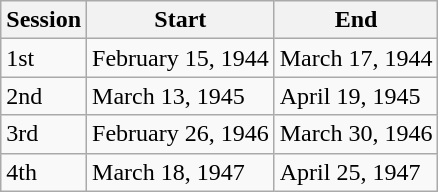<table class="wikitable">
<tr>
<th>Session</th>
<th>Start</th>
<th>End</th>
</tr>
<tr>
<td>1st</td>
<td>February 15, 1944</td>
<td>March 17, 1944</td>
</tr>
<tr>
<td>2nd</td>
<td>March 13, 1945</td>
<td>April 19, 1945</td>
</tr>
<tr>
<td>3rd</td>
<td>February 26, 1946</td>
<td>March 30, 1946</td>
</tr>
<tr>
<td>4th</td>
<td>March 18, 1947</td>
<td>April 25, 1947</td>
</tr>
</table>
